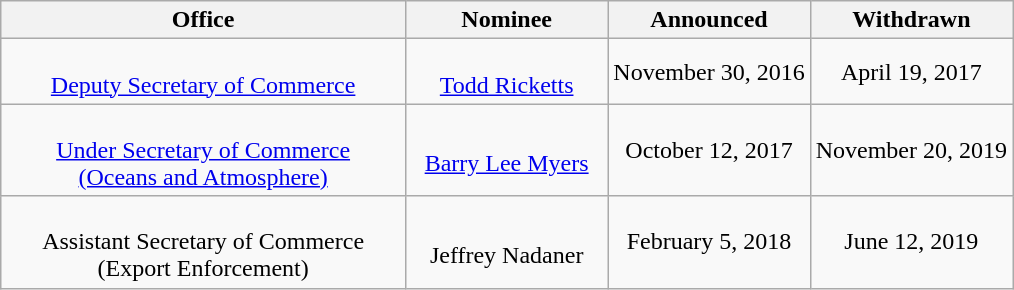<table class="wikitable sortable" style="text-align:center">
<tr>
<th style="width:40%;">Office</th>
<th style="width:20%;">Nominee</th>
<th style="width:20%;">Announced</th>
<th style="width:20%;">Withdrawn</th>
</tr>
<tr>
<td><br><a href='#'>Deputy Secretary of Commerce</a></td>
<td><br><a href='#'>Todd Ricketts</a></td>
<td>November 30, 2016</td>
<td>April 19, 2017</td>
</tr>
<tr>
<td><br><a href='#'>Under Secretary of Commerce<br>(Oceans and Atmosphere)</a></td>
<td><br><a href='#'>Barry Lee Myers</a></td>
<td>October 12, 2017</td>
<td>November 20, 2019</td>
</tr>
<tr>
<td><br>Assistant Secretary of Commerce<br>(Export Enforcement)</td>
<td><br>Jeffrey Nadaner</td>
<td>February 5, 2018</td>
<td>June 12, 2019</td>
</tr>
</table>
